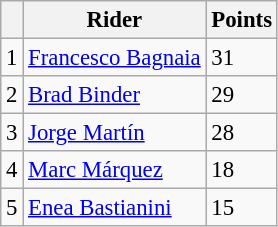<table class="wikitable" style="font-size: 95%;">
<tr>
<th></th>
<th>Rider</th>
<th>Points</th>
</tr>
<tr>
<td align=center>1</td>
<td> <a href='#'>Francesco Bagnaia</a></td>
<td align=left>31</td>
</tr>
<tr>
<td align=center>2</td>
<td> <a href='#'>Brad Binder</a></td>
<td align=left>29</td>
</tr>
<tr>
<td align=center>3</td>
<td> <a href='#'>Jorge Martín</a></td>
<td align=left>28</td>
</tr>
<tr>
<td align=center>4</td>
<td> <a href='#'>Marc Márquez</a></td>
<td align=left>18</td>
</tr>
<tr>
<td align=center>5</td>
<td> <a href='#'>Enea Bastianini</a></td>
<td align=left>15</td>
</tr>
</table>
